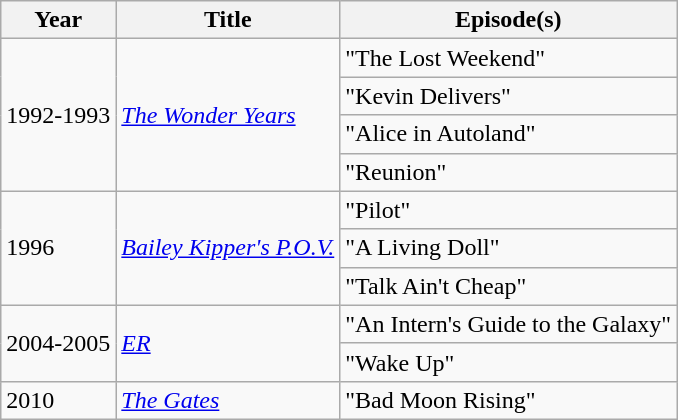<table class="wikitable">
<tr>
<th>Year</th>
<th>Title</th>
<th>Episode(s)</th>
</tr>
<tr>
<td rowspan=4>1992-1993</td>
<td rowspan=4><em><a href='#'>The Wonder Years</a></em></td>
<td>"The Lost Weekend"</td>
</tr>
<tr>
<td>"Kevin Delivers"</td>
</tr>
<tr>
<td>"Alice in Autoland"</td>
</tr>
<tr>
<td>"Reunion"</td>
</tr>
<tr>
<td rowspan=3>1996</td>
<td rowspan=3><em><a href='#'>Bailey Kipper's P.O.V.</a></em></td>
<td>"Pilot"</td>
</tr>
<tr>
<td>"A Living Doll"</td>
</tr>
<tr>
<td>"Talk Ain't Cheap"</td>
</tr>
<tr>
<td rowspan=2>2004-2005</td>
<td rowspan=2><em><a href='#'>ER</a></em></td>
<td>"An Intern's Guide to the Galaxy"</td>
</tr>
<tr>
<td>"Wake Up"</td>
</tr>
<tr>
<td>2010</td>
<td><em><a href='#'>The Gates</a></em></td>
<td>"Bad Moon Rising"</td>
</tr>
</table>
